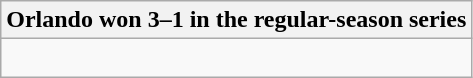<table class="wikitable collapsible collapsed">
<tr>
<th>Orlando won 3–1 in the regular-season series</th>
</tr>
<tr>
<td><br>


</td>
</tr>
</table>
